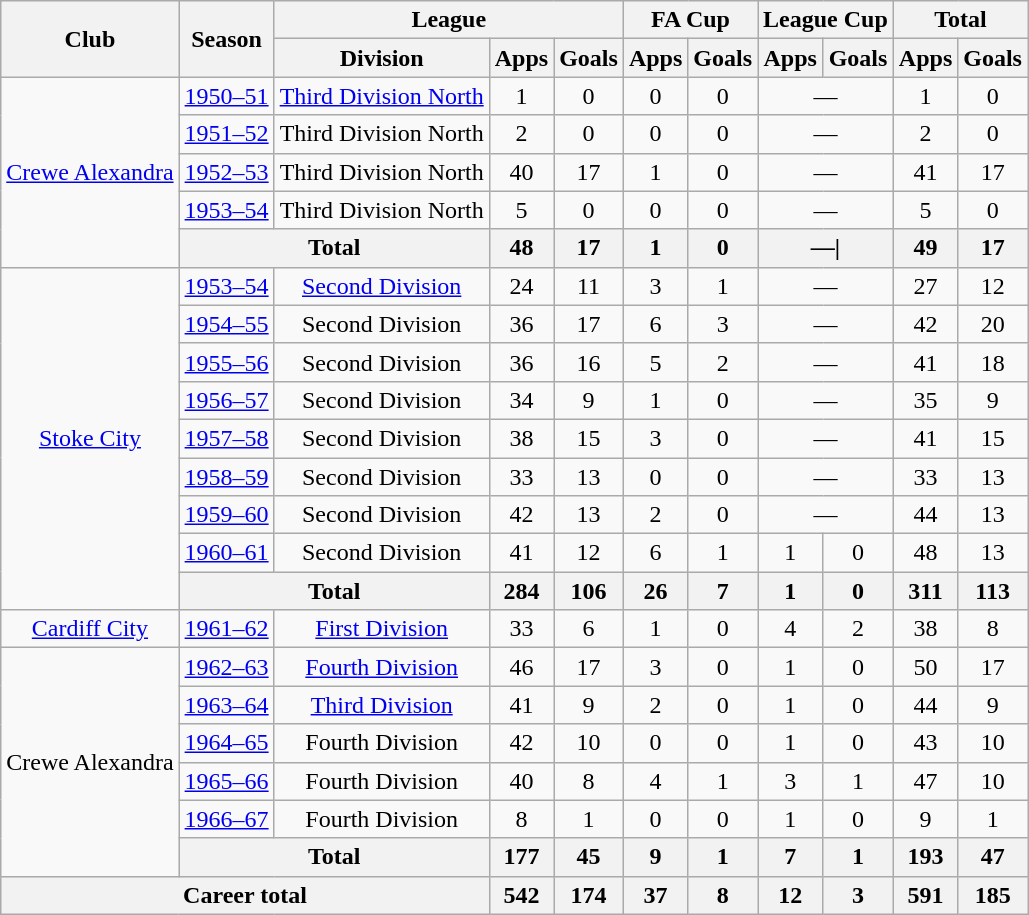<table class="wikitable" style="text-align:center">
<tr>
<th rowspan="2">Club</th>
<th rowspan="2">Season</th>
<th colspan="3">League</th>
<th colspan="2">FA Cup</th>
<th colspan="2">League Cup</th>
<th colspan="2">Total</th>
</tr>
<tr>
<th>Division</th>
<th>Apps</th>
<th>Goals</th>
<th>Apps</th>
<th>Goals</th>
<th>Apps</th>
<th>Goals</th>
<th>Apps</th>
<th>Goals</th>
</tr>
<tr>
<td rowspan="5"><a href='#'>Crewe Alexandra</a></td>
<td><a href='#'>1950–51</a></td>
<td><a href='#'>Third Division North</a></td>
<td>1</td>
<td>0</td>
<td>0</td>
<td>0</td>
<td colspan="2">—</td>
<td>1</td>
<td>0</td>
</tr>
<tr>
<td><a href='#'>1951–52</a></td>
<td>Third Division North</td>
<td>2</td>
<td>0</td>
<td>0</td>
<td>0</td>
<td colspan="2">—</td>
<td>2</td>
<td>0</td>
</tr>
<tr>
<td><a href='#'>1952–53</a></td>
<td>Third Division North</td>
<td>40</td>
<td>17</td>
<td>1</td>
<td>0</td>
<td colspan="2">—</td>
<td>41</td>
<td>17</td>
</tr>
<tr>
<td><a href='#'>1953–54</a></td>
<td>Third Division North</td>
<td>5</td>
<td>0</td>
<td>0</td>
<td>0</td>
<td colspan="2">—</td>
<td>5</td>
<td>0</td>
</tr>
<tr>
<th colspan="2">Total</th>
<th>48</th>
<th>17</th>
<th>1</th>
<th>0</th>
<th colspan="2">—|</th>
<th>49</th>
<th>17</th>
</tr>
<tr>
<td rowspan="9"><a href='#'>Stoke City</a></td>
<td><a href='#'>1953–54</a></td>
<td><a href='#'>Second Division</a></td>
<td>24</td>
<td>11</td>
<td>3</td>
<td>1</td>
<td colspan="2">—</td>
<td>27</td>
<td>12</td>
</tr>
<tr>
<td><a href='#'>1954–55</a></td>
<td>Second Division</td>
<td>36</td>
<td>17</td>
<td>6</td>
<td>3</td>
<td colspan="2">—</td>
<td>42</td>
<td>20</td>
</tr>
<tr>
<td><a href='#'>1955–56</a></td>
<td>Second Division</td>
<td>36</td>
<td>16</td>
<td>5</td>
<td>2</td>
<td colspan="2">—</td>
<td>41</td>
<td>18</td>
</tr>
<tr>
<td><a href='#'>1956–57</a></td>
<td>Second Division</td>
<td>34</td>
<td>9</td>
<td>1</td>
<td>0</td>
<td colspan="2">—</td>
<td>35</td>
<td>9</td>
</tr>
<tr>
<td><a href='#'>1957–58</a></td>
<td>Second Division</td>
<td>38</td>
<td>15</td>
<td>3</td>
<td>0</td>
<td colspan="2">—</td>
<td>41</td>
<td>15</td>
</tr>
<tr>
<td><a href='#'>1958–59</a></td>
<td>Second Division</td>
<td>33</td>
<td>13</td>
<td>0</td>
<td>0</td>
<td colspan="2">—</td>
<td>33</td>
<td>13</td>
</tr>
<tr>
<td><a href='#'>1959–60</a></td>
<td>Second Division</td>
<td>42</td>
<td>13</td>
<td>2</td>
<td>0</td>
<td colspan="2">—</td>
<td>44</td>
<td>13</td>
</tr>
<tr>
<td><a href='#'>1960–61</a></td>
<td>Second Division</td>
<td>41</td>
<td>12</td>
<td>6</td>
<td>1</td>
<td>1</td>
<td>0</td>
<td>48</td>
<td>13</td>
</tr>
<tr>
<th colspan="2">Total</th>
<th>284</th>
<th>106</th>
<th>26</th>
<th>7</th>
<th>1</th>
<th>0</th>
<th>311</th>
<th>113</th>
</tr>
<tr>
<td><a href='#'>Cardiff City</a></td>
<td><a href='#'>1961–62</a></td>
<td><a href='#'>First Division</a></td>
<td>33</td>
<td>6</td>
<td>1</td>
<td>0</td>
<td>4</td>
<td>2</td>
<td>38</td>
<td>8</td>
</tr>
<tr>
<td rowspan="6">Crewe Alexandra</td>
<td><a href='#'>1962–63</a></td>
<td><a href='#'>Fourth Division</a></td>
<td>46</td>
<td>17</td>
<td>3</td>
<td>0</td>
<td>1</td>
<td>0</td>
<td>50</td>
<td>17</td>
</tr>
<tr>
<td><a href='#'>1963–64</a></td>
<td><a href='#'>Third Division</a></td>
<td>41</td>
<td>9</td>
<td>2</td>
<td>0</td>
<td>1</td>
<td>0</td>
<td>44</td>
<td>9</td>
</tr>
<tr>
<td><a href='#'>1964–65</a></td>
<td>Fourth Division</td>
<td>42</td>
<td>10</td>
<td>0</td>
<td>0</td>
<td>1</td>
<td>0</td>
<td>43</td>
<td>10</td>
</tr>
<tr>
<td><a href='#'>1965–66</a></td>
<td>Fourth Division</td>
<td>40</td>
<td>8</td>
<td>4</td>
<td>1</td>
<td>3</td>
<td>1</td>
<td>47</td>
<td>10</td>
</tr>
<tr>
<td><a href='#'>1966–67</a></td>
<td>Fourth Division</td>
<td>8</td>
<td>1</td>
<td>0</td>
<td>0</td>
<td>1</td>
<td>0</td>
<td>9</td>
<td>1</td>
</tr>
<tr>
<th colspan="2">Total</th>
<th>177</th>
<th>45</th>
<th>9</th>
<th>1</th>
<th>7</th>
<th>1</th>
<th>193</th>
<th>47</th>
</tr>
<tr>
<th colspan="3">Career total</th>
<th>542</th>
<th>174</th>
<th>37</th>
<th>8</th>
<th>12</th>
<th>3</th>
<th>591</th>
<th>185</th>
</tr>
</table>
